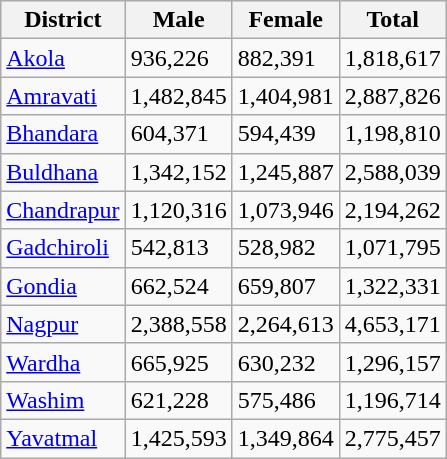<table class="wikitable sortable defaultcenter col1left" style="font-size: 100%">
<tr style="background:#f0f0ff;">
<th>District</th>
<th>Male</th>
<th>Female</th>
<th>Total</th>
</tr>
<tr>
<td><a href='#'>Akola</a></td>
<td>936,226</td>
<td>882,391</td>
<td>1,818,617</td>
</tr>
<tr>
<td><a href='#'>Amravati</a></td>
<td>1,482,845</td>
<td>1,404,981</td>
<td>2,887,826</td>
</tr>
<tr>
<td><a href='#'>Bhandara</a></td>
<td>604,371</td>
<td>594,439</td>
<td>1,198,810</td>
</tr>
<tr>
<td><a href='#'>Buldhana</a></td>
<td>1,342,152</td>
<td>1,245,887</td>
<td>2,588,039</td>
</tr>
<tr>
<td><a href='#'>Chandrapur</a></td>
<td>1,120,316</td>
<td>1,073,946</td>
<td>2,194,262</td>
</tr>
<tr>
<td><a href='#'>Gadchiroli</a></td>
<td>542,813</td>
<td>528,982</td>
<td>1,071,795</td>
</tr>
<tr>
<td><a href='#'>Gondia</a></td>
<td>662,524</td>
<td>659,807</td>
<td>1,322,331</td>
</tr>
<tr>
<td><a href='#'>Nagpur</a></td>
<td>2,388,558</td>
<td>2,264,613</td>
<td>4,653,171</td>
</tr>
<tr>
<td><a href='#'>Wardha</a></td>
<td>665,925</td>
<td>630,232</td>
<td>1,296,157</td>
</tr>
<tr>
<td><a href='#'>Washim</a></td>
<td>621,228</td>
<td>575,486</td>
<td>1,196,714</td>
</tr>
<tr>
<td><a href='#'>Yavatmal</a></td>
<td>1,425,593</td>
<td>1,349,864</td>
<td>2,775,457</td>
</tr>
</table>
